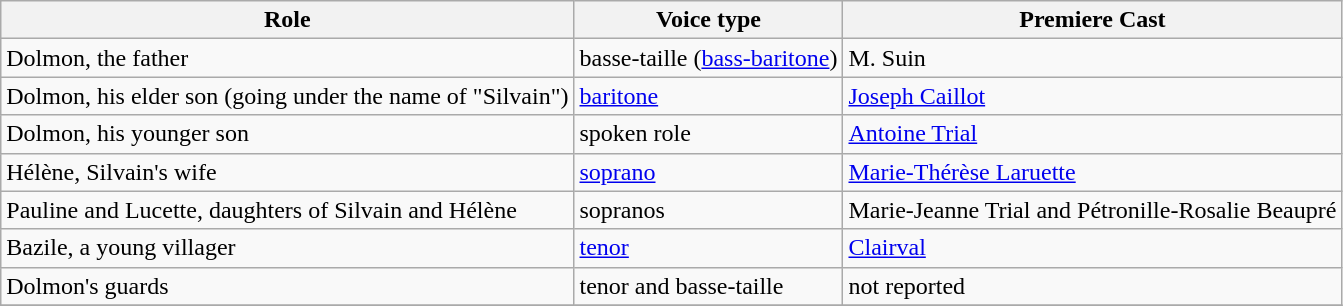<table class="wikitable">
<tr>
<th>Role</th>
<th>Voice type</th>
<th>Premiere Cast</th>
</tr>
<tr>
<td>Dolmon, the father</td>
<td>basse-taille (<a href='#'>bass-baritone</a>)</td>
<td>M. Suin</td>
</tr>
<tr>
<td>Dolmon, his elder son (going under the name of "Silvain")</td>
<td><a href='#'>baritone</a></td>
<td><a href='#'>Joseph Caillot</a></td>
</tr>
<tr>
<td>Dolmon, his younger son</td>
<td>spoken role</td>
<td><a href='#'>Antoine Trial</a></td>
</tr>
<tr>
<td>Hélène, Silvain's wife</td>
<td><a href='#'>soprano</a></td>
<td><a href='#'>Marie-Thérèse Laruette</a></td>
</tr>
<tr>
<td>Pauline and Lucette, daughters of Silvain and Hélène</td>
<td>sopranos</td>
<td>Marie-Jeanne Trial and Pétronille-Rosalie Beaupré</td>
</tr>
<tr>
<td>Bazile, a young villager</td>
<td><a href='#'>tenor</a></td>
<td><a href='#'>Clairval</a></td>
</tr>
<tr>
<td>Dolmon's guards</td>
<td>tenor and basse-taille</td>
<td>not reported</td>
</tr>
<tr>
</tr>
</table>
